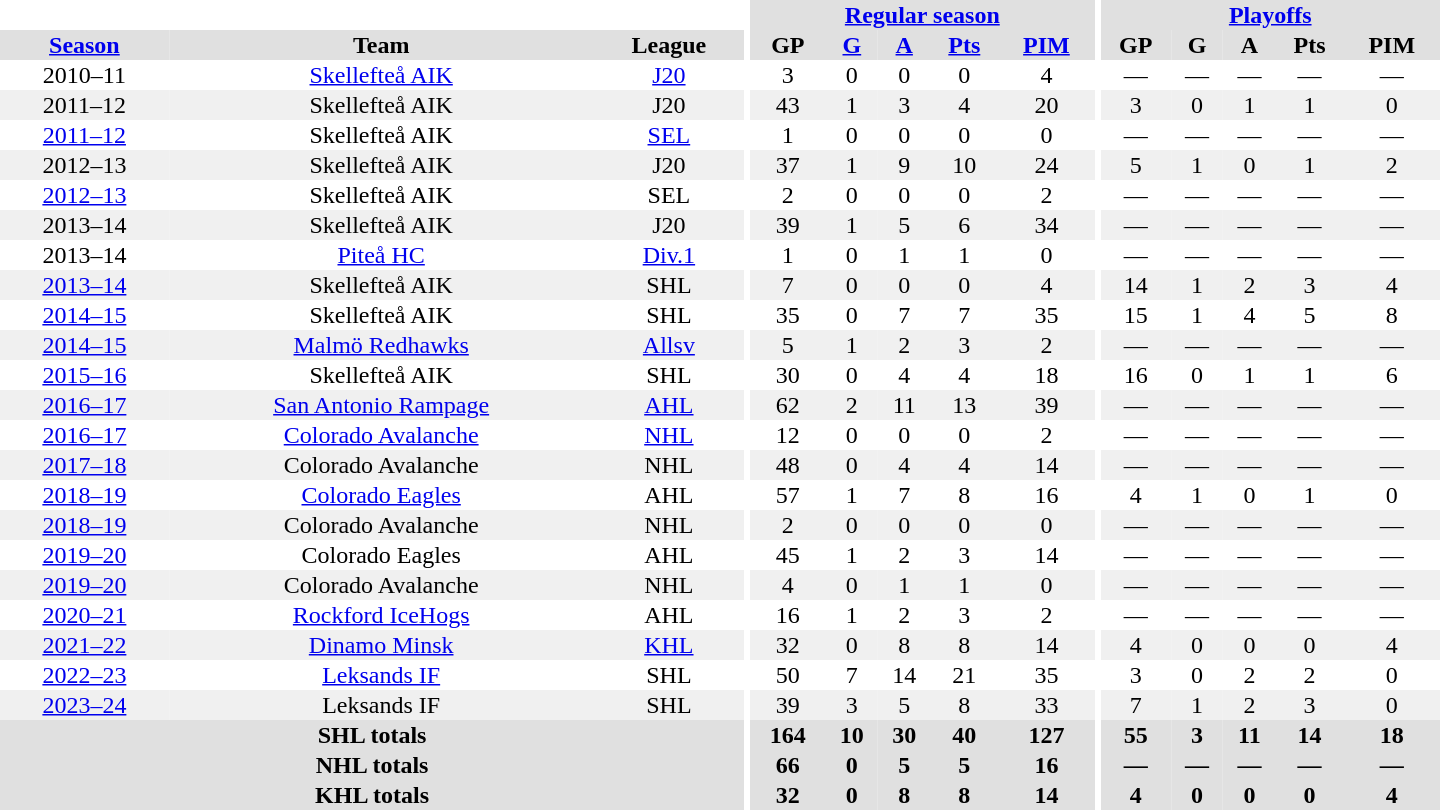<table border="0" cellpadding="1" cellspacing="0" style="text-align:center; width:60em">
<tr bgcolor="#e0e0e0">
<th colspan="3" bgcolor="#ffffff"></th>
<th rowspan="99" bgcolor="#ffffff"></th>
<th colspan="5"><a href='#'>Regular season</a></th>
<th rowspan="99" bgcolor="#ffffff"></th>
<th colspan="5"><a href='#'>Playoffs</a></th>
</tr>
<tr bgcolor="#e0e0e0">
<th><a href='#'>Season</a></th>
<th>Team</th>
<th>League</th>
<th>GP</th>
<th><a href='#'>G</a></th>
<th><a href='#'>A</a></th>
<th><a href='#'>Pts</a></th>
<th><a href='#'>PIM</a></th>
<th>GP</th>
<th>G</th>
<th>A</th>
<th>Pts</th>
<th>PIM</th>
</tr>
<tr>
<td>2010–11</td>
<td><a href='#'>Skellefteå AIK</a></td>
<td><a href='#'>J20</a></td>
<td>3</td>
<td>0</td>
<td>0</td>
<td>0</td>
<td>4</td>
<td>—</td>
<td>—</td>
<td>—</td>
<td>—</td>
<td>—</td>
</tr>
<tr bgcolor="#f0f0f0">
<td>2011–12</td>
<td>Skellefteå AIK</td>
<td>J20</td>
<td>43</td>
<td>1</td>
<td>3</td>
<td>4</td>
<td>20</td>
<td>3</td>
<td>0</td>
<td>1</td>
<td>1</td>
<td>0</td>
</tr>
<tr>
<td><a href='#'>2011–12</a></td>
<td>Skellefteå AIK</td>
<td><a href='#'>SEL</a></td>
<td>1</td>
<td>0</td>
<td>0</td>
<td>0</td>
<td>0</td>
<td>—</td>
<td>—</td>
<td>—</td>
<td>—</td>
<td>—</td>
</tr>
<tr bgcolor="#f0f0f0">
<td>2012–13</td>
<td>Skellefteå AIK</td>
<td>J20</td>
<td>37</td>
<td>1</td>
<td>9</td>
<td>10</td>
<td>24</td>
<td>5</td>
<td>1</td>
<td>0</td>
<td>1</td>
<td>2</td>
</tr>
<tr>
<td><a href='#'>2012–13</a></td>
<td>Skellefteå AIK</td>
<td>SEL</td>
<td>2</td>
<td>0</td>
<td>0</td>
<td>0</td>
<td>2</td>
<td>—</td>
<td>—</td>
<td>—</td>
<td>—</td>
<td>—</td>
</tr>
<tr bgcolor="#f0f0f0">
<td>2013–14</td>
<td>Skellefteå AIK</td>
<td>J20</td>
<td>39</td>
<td>1</td>
<td>5</td>
<td>6</td>
<td>34</td>
<td>—</td>
<td>—</td>
<td>—</td>
<td>—</td>
<td>—</td>
</tr>
<tr>
<td>2013–14</td>
<td><a href='#'>Piteå HC</a></td>
<td><a href='#'>Div.1</a></td>
<td>1</td>
<td>0</td>
<td>1</td>
<td>1</td>
<td>0</td>
<td>—</td>
<td>—</td>
<td>—</td>
<td>—</td>
<td>—</td>
</tr>
<tr bgcolor="#f0f0f0">
<td><a href='#'>2013–14</a></td>
<td>Skellefteå AIK</td>
<td>SHL</td>
<td>7</td>
<td>0</td>
<td>0</td>
<td>0</td>
<td>4</td>
<td>14</td>
<td>1</td>
<td>2</td>
<td>3</td>
<td>4</td>
</tr>
<tr>
<td><a href='#'>2014–15</a></td>
<td>Skellefteå AIK</td>
<td>SHL</td>
<td>35</td>
<td>0</td>
<td>7</td>
<td>7</td>
<td>35</td>
<td>15</td>
<td>1</td>
<td>4</td>
<td>5</td>
<td>8</td>
</tr>
<tr bgcolor="#f0f0f0">
<td><a href='#'>2014–15</a></td>
<td><a href='#'>Malmö Redhawks</a></td>
<td><a href='#'>Allsv</a></td>
<td>5</td>
<td>1</td>
<td>2</td>
<td>3</td>
<td>2</td>
<td>—</td>
<td>—</td>
<td>—</td>
<td>—</td>
<td>—</td>
</tr>
<tr>
<td><a href='#'>2015–16</a></td>
<td>Skellefteå AIK</td>
<td>SHL</td>
<td>30</td>
<td>0</td>
<td>4</td>
<td>4</td>
<td>18</td>
<td>16</td>
<td>0</td>
<td>1</td>
<td>1</td>
<td>6</td>
</tr>
<tr bgcolor="#f0f0f0">
<td><a href='#'>2016–17</a></td>
<td><a href='#'>San Antonio Rampage</a></td>
<td><a href='#'>AHL</a></td>
<td>62</td>
<td>2</td>
<td>11</td>
<td>13</td>
<td>39</td>
<td>—</td>
<td>—</td>
<td>—</td>
<td>—</td>
<td>—</td>
</tr>
<tr>
<td><a href='#'>2016–17</a></td>
<td><a href='#'>Colorado Avalanche</a></td>
<td><a href='#'>NHL</a></td>
<td>12</td>
<td>0</td>
<td>0</td>
<td>0</td>
<td>2</td>
<td>—</td>
<td>—</td>
<td>—</td>
<td>—</td>
<td>—</td>
</tr>
<tr bgcolor="#f0f0f0">
<td><a href='#'>2017–18</a></td>
<td>Colorado Avalanche</td>
<td>NHL</td>
<td>48</td>
<td>0</td>
<td>4</td>
<td>4</td>
<td>14</td>
<td>—</td>
<td>—</td>
<td>—</td>
<td>—</td>
<td>—</td>
</tr>
<tr>
<td><a href='#'>2018–19</a></td>
<td><a href='#'>Colorado Eagles</a></td>
<td>AHL</td>
<td>57</td>
<td>1</td>
<td>7</td>
<td>8</td>
<td>16</td>
<td>4</td>
<td>1</td>
<td>0</td>
<td>1</td>
<td>0</td>
</tr>
<tr bgcolor="#f0f0f0">
<td><a href='#'>2018–19</a></td>
<td>Colorado Avalanche</td>
<td>NHL</td>
<td>2</td>
<td>0</td>
<td>0</td>
<td>0</td>
<td>0</td>
<td>—</td>
<td>—</td>
<td>—</td>
<td>—</td>
<td>—</td>
</tr>
<tr>
<td><a href='#'>2019–20</a></td>
<td>Colorado Eagles</td>
<td>AHL</td>
<td>45</td>
<td>1</td>
<td>2</td>
<td>3</td>
<td>14</td>
<td>—</td>
<td>—</td>
<td>—</td>
<td>—</td>
<td>—</td>
</tr>
<tr bgcolor="#f0f0f0">
<td><a href='#'>2019–20</a></td>
<td>Colorado Avalanche</td>
<td>NHL</td>
<td>4</td>
<td>0</td>
<td>1</td>
<td>1</td>
<td>0</td>
<td>—</td>
<td>—</td>
<td>—</td>
<td>—</td>
<td>—</td>
</tr>
<tr>
<td><a href='#'>2020–21</a></td>
<td><a href='#'>Rockford IceHogs</a></td>
<td>AHL</td>
<td>16</td>
<td>1</td>
<td>2</td>
<td>3</td>
<td>2</td>
<td>—</td>
<td>—</td>
<td>—</td>
<td>—</td>
<td>—</td>
</tr>
<tr bgcolor="#f0f0f0">
<td><a href='#'>2021–22</a></td>
<td><a href='#'>Dinamo Minsk</a></td>
<td><a href='#'>KHL</a></td>
<td>32</td>
<td>0</td>
<td>8</td>
<td>8</td>
<td>14</td>
<td>4</td>
<td>0</td>
<td>0</td>
<td>0</td>
<td>4</td>
</tr>
<tr>
<td><a href='#'>2022–23</a></td>
<td><a href='#'>Leksands IF</a></td>
<td>SHL</td>
<td>50</td>
<td>7</td>
<td>14</td>
<td>21</td>
<td>35</td>
<td>3</td>
<td>0</td>
<td>2</td>
<td>2</td>
<td>0</td>
</tr>
<tr bgcolor="#f0f0f0">
<td><a href='#'>2023–24</a></td>
<td>Leksands IF</td>
<td>SHL</td>
<td>39</td>
<td>3</td>
<td>5</td>
<td>8</td>
<td>33</td>
<td>7</td>
<td>1</td>
<td>2</td>
<td>3</td>
<td>0</td>
</tr>
<tr bgcolor="#e0e0e0">
<th colspan="3">SHL totals</th>
<th>164</th>
<th>10</th>
<th>30</th>
<th>40</th>
<th>127</th>
<th>55</th>
<th>3</th>
<th>11</th>
<th>14</th>
<th>18</th>
</tr>
<tr bgcolor="#e0e0e0">
<th colspan="3">NHL totals</th>
<th>66</th>
<th>0</th>
<th>5</th>
<th>5</th>
<th>16</th>
<th>—</th>
<th>—</th>
<th>—</th>
<th>—</th>
<th>—</th>
</tr>
<tr bgcolor="#e0e0e0">
<th colspan="3">KHL totals</th>
<th>32</th>
<th>0</th>
<th>8</th>
<th>8</th>
<th>14</th>
<th>4</th>
<th>0</th>
<th>0</th>
<th>0</th>
<th>4</th>
</tr>
</table>
